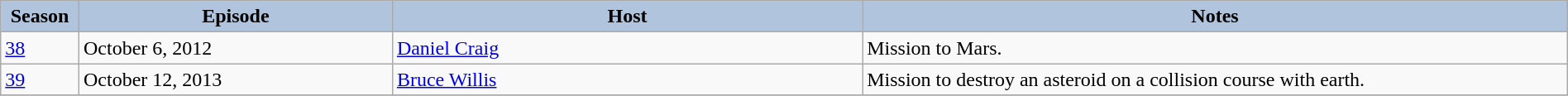<table class="wikitable" style="width:100%;">
<tr>
<th style="background:#B0C4DE;" width="5%">Season</th>
<th style="background:#B0C4DE;" width="20%">Episode</th>
<th style="background:#B0C4DE;" width="30%">Host</th>
<th style="background:#B0C4DE;" width="45%">Notes</th>
</tr>
<tr>
<td><a href='#'>38</a></td>
<td>October 6, 2012</td>
<td><a href='#'>Daniel Craig</a></td>
<td>Mission to Mars.</td>
</tr>
<tr>
<td><a href='#'>39</a></td>
<td>October 12, 2013</td>
<td><a href='#'>Bruce Willis</a></td>
<td>Mission to destroy an asteroid on a collision course with earth.</td>
</tr>
<tr>
</tr>
</table>
